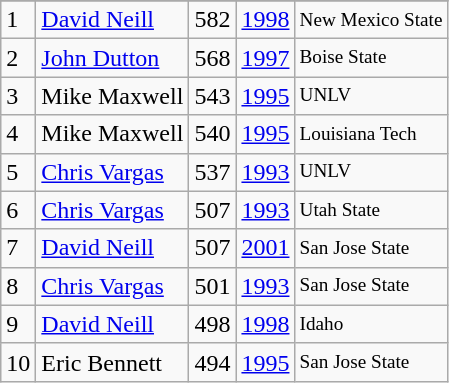<table class="wikitable">
<tr>
</tr>
<tr>
<td>1</td>
<td><a href='#'>David Neill</a></td>
<td><abbr>582</abbr></td>
<td><a href='#'>1998</a></td>
<td style="font-size:80%;">New Mexico State</td>
</tr>
<tr>
<td>2</td>
<td><a href='#'>John Dutton</a></td>
<td><abbr>568</abbr></td>
<td><a href='#'>1997</a></td>
<td style="font-size:80%;">Boise State</td>
</tr>
<tr>
<td>3</td>
<td>Mike Maxwell</td>
<td><abbr>543</abbr></td>
<td><a href='#'>1995</a></td>
<td style="font-size:80%;">UNLV</td>
</tr>
<tr>
<td>4</td>
<td>Mike Maxwell</td>
<td><abbr>540</abbr></td>
<td><a href='#'>1995</a></td>
<td style="font-size:80%;">Louisiana Tech</td>
</tr>
<tr>
<td>5</td>
<td><a href='#'>Chris Vargas</a></td>
<td><abbr>537</abbr></td>
<td><a href='#'>1993</a></td>
<td style="font-size:80%;">UNLV</td>
</tr>
<tr>
<td>6</td>
<td><a href='#'>Chris Vargas</a></td>
<td><abbr>507</abbr></td>
<td><a href='#'>1993</a></td>
<td style="font-size:80%;">Utah State</td>
</tr>
<tr>
<td>7</td>
<td><a href='#'>David Neill</a></td>
<td><abbr>507</abbr></td>
<td><a href='#'>2001</a></td>
<td style="font-size:80%;">San Jose State</td>
</tr>
<tr>
<td>8</td>
<td><a href='#'>Chris Vargas</a></td>
<td><abbr>501</abbr></td>
<td><a href='#'>1993</a></td>
<td style="font-size:80%;">San Jose State</td>
</tr>
<tr>
<td>9</td>
<td><a href='#'>David Neill</a></td>
<td><abbr>498</abbr></td>
<td><a href='#'>1998</a></td>
<td style="font-size:80%;">Idaho</td>
</tr>
<tr>
<td>10</td>
<td>Eric Bennett</td>
<td><abbr>494</abbr></td>
<td><a href='#'>1995</a></td>
<td style="font-size:80%;">San Jose State</td>
</tr>
</table>
